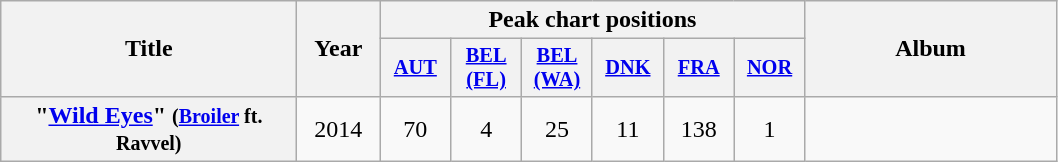<table class="wikitable plainrowheaders" style="text-align:center">
<tr>
<th scope="col" rowspan="2" width="190px">Title</th>
<th scope="col" rowspan="2" style="width:3em;">Year</th>
<th scope="col" colspan="6">Peak chart positions</th>
<th scope="col" rowspan="2" width="160px">Album</th>
</tr>
<tr>
<th scope="col" style="width:3em;font-size:85%;"><a href='#'>AUT</a></th>
<th scope="col" style="width:3em;font-size:85%;"><a href='#'>BEL (FL)</a></th>
<th scope="col" style="width:3em;font-size:85%;"><a href='#'>BEL (WA)</a></th>
<th scope="col" style="width:3em;font-size:85%;"><a href='#'>DNK</a></th>
<th scope="col" style="width:3em;font-size:85%;"><a href='#'>FRA</a></th>
<th scope="col" style="width:3em;font-size:85%;"><a href='#'>NOR</a></th>
</tr>
<tr>
<th scope="row">"<a href='#'>Wild Eyes</a>" <small>(<a href='#'>Broiler</a> ft. Ravvel)</small></th>
<td>2014</td>
<td>70</td>
<td>4</td>
<td>25</td>
<td>11</td>
<td>138</td>
<td>1</td>
<td></td>
</tr>
</table>
